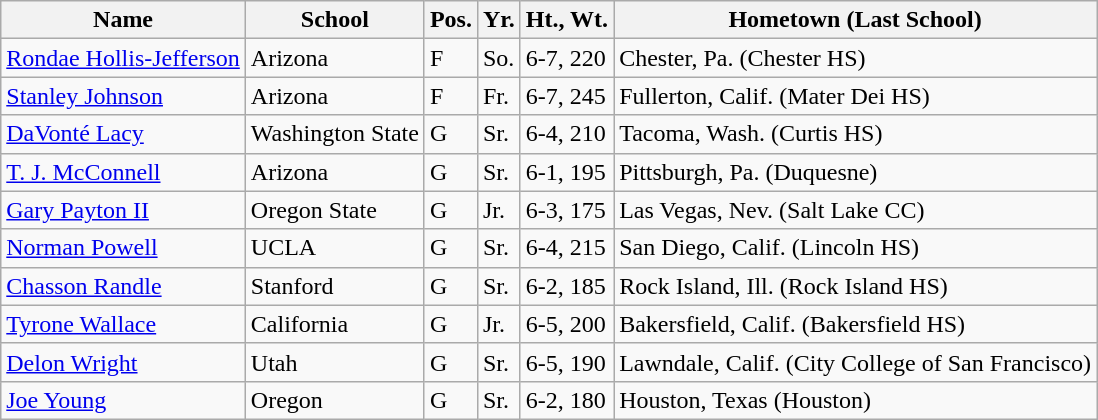<table class="wikitable">
<tr>
<th>Name</th>
<th>School</th>
<th>Pos.</th>
<th>Yr.</th>
<th>Ht., Wt.</th>
<th>Hometown (Last School)</th>
</tr>
<tr>
<td><a href='#'>Rondae Hollis-Jefferson</a></td>
<td>Arizona</td>
<td>F</td>
<td>So.</td>
<td>6-7, 220</td>
<td>Chester, Pa. (Chester HS)</td>
</tr>
<tr>
<td><a href='#'>Stanley Johnson</a></td>
<td>Arizona</td>
<td>F</td>
<td>Fr.</td>
<td>6-7, 245</td>
<td>Fullerton, Calif. (Mater Dei HS)</td>
</tr>
<tr>
<td><a href='#'>DaVonté Lacy</a></td>
<td>Washington State</td>
<td>G</td>
<td>Sr.</td>
<td>6-4, 210</td>
<td>Tacoma, Wash. (Curtis HS)</td>
</tr>
<tr>
<td><a href='#'>T. J. McConnell</a></td>
<td>Arizona</td>
<td>G</td>
<td>Sr.</td>
<td>6-1, 195</td>
<td>Pittsburgh, Pa. (Duquesne)</td>
</tr>
<tr>
<td><a href='#'>Gary Payton II</a></td>
<td>Oregon State</td>
<td>G</td>
<td>Jr.</td>
<td>6-3, 175</td>
<td>Las Vegas, Nev. (Salt Lake CC)</td>
</tr>
<tr>
<td><a href='#'>Norman Powell</a></td>
<td>UCLA</td>
<td>G</td>
<td>Sr.</td>
<td>6-4, 215</td>
<td>San Diego, Calif. (Lincoln HS)</td>
</tr>
<tr>
<td><a href='#'>Chasson Randle</a></td>
<td>Stanford</td>
<td>G</td>
<td>Sr.</td>
<td>6-2, 185</td>
<td>Rock Island, Ill. (Rock Island HS)</td>
</tr>
<tr>
<td><a href='#'>Tyrone Wallace</a></td>
<td>California</td>
<td>G</td>
<td>Jr.</td>
<td>6-5, 200</td>
<td>Bakersfield, Calif. (Bakersfield HS)</td>
</tr>
<tr>
<td><a href='#'>Delon Wright</a></td>
<td>Utah</td>
<td>G</td>
<td>Sr.</td>
<td>6-5, 190</td>
<td>Lawndale, Calif. (City College of San Francisco)</td>
</tr>
<tr>
<td><a href='#'>Joe Young</a></td>
<td>Oregon</td>
<td>G</td>
<td>Sr.</td>
<td>6-2, 180</td>
<td>Houston, Texas (Houston)</td>
</tr>
</table>
